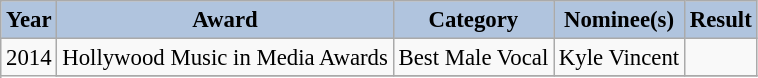<table class="wikitable" style="font-size: 95%;">
<tr style="text-align:center;">
<th style="background:#B0C4DE">Year</th>
<th style="background:#B0C4DE">Award</th>
<th style="background:#B0C4DE">Category</th>
<th style="background:#B0C4DE">Nominee(s)</th>
<th style="background:#B0C4DE">Result</th>
</tr>
<tr>
<td rowspan=7>2014</td>
<td>Hollywood Music in Media Awards</td>
<td>Best Male Vocal</td>
<td>Kyle Vincent</td>
<td></td>
</tr>
<tr>
</tr>
</table>
